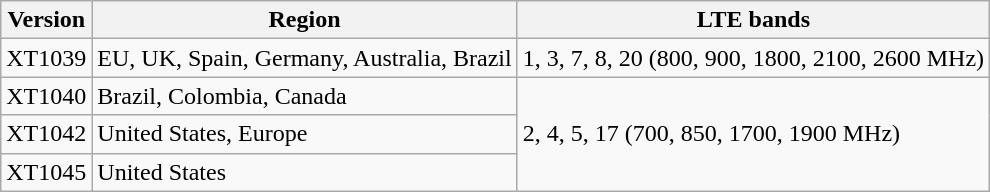<table class="wikitable sortable">
<tr>
<th>Version</th>
<th>Region</th>
<th>LTE bands</th>
</tr>
<tr>
<td>XT1039</td>
<td>EU, UK, Spain, Germany, Australia, Brazil</td>
<td>1, 3, 7, 8, 20 (800, 900, 1800, 2100, 2600 MHz)</td>
</tr>
<tr>
<td>XT1040</td>
<td>Brazil, Colombia, Canada</td>
<td rowspan="3">2, 4, 5, 17 (700, 850, 1700, 1900 MHz)</td>
</tr>
<tr>
<td>XT1042</td>
<td>United States, Europe</td>
</tr>
<tr>
<td>XT1045</td>
<td>United States</td>
</tr>
</table>
